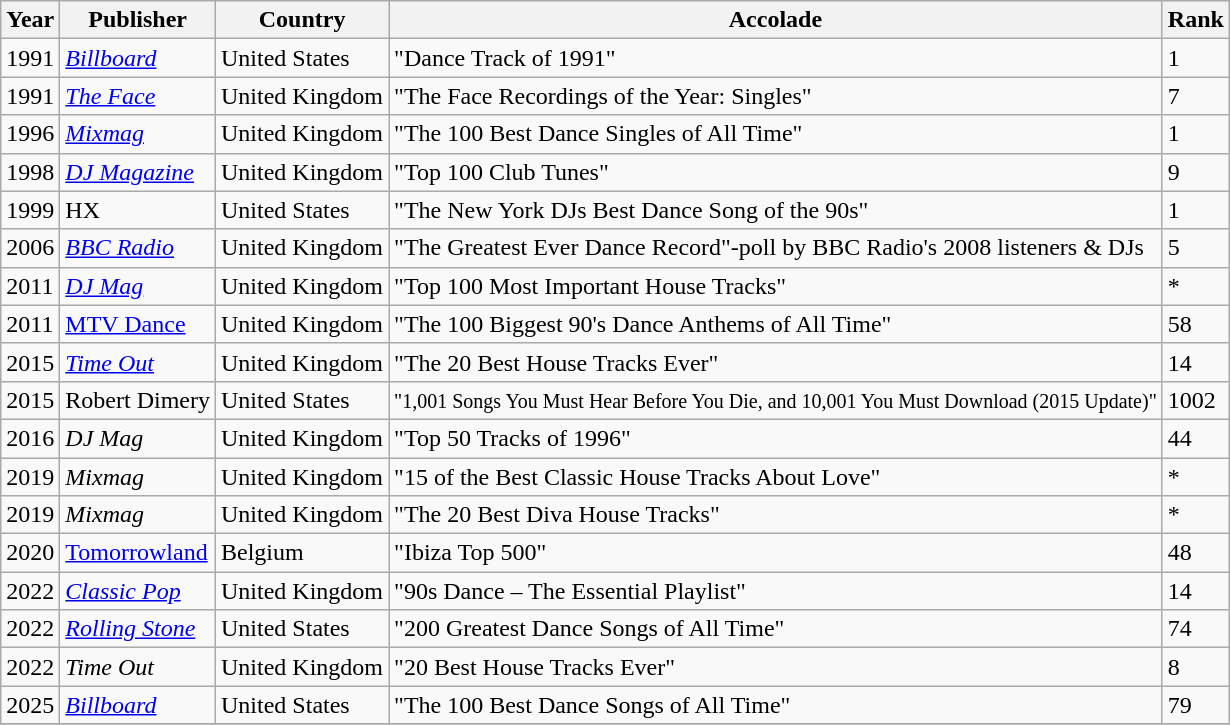<table class="wikitable sortable">
<tr>
<th>Year</th>
<th>Publisher</th>
<th>Country</th>
<th>Accolade</th>
<th>Rank</th>
</tr>
<tr>
<td>1991</td>
<td><em><a href='#'>Billboard</a></em></td>
<td>United States</td>
<td>"Dance Track of 1991"</td>
<td>1</td>
</tr>
<tr>
<td>1991</td>
<td><em><a href='#'>The Face</a></em></td>
<td>United Kingdom</td>
<td>"The Face Recordings of the Year: Singles"</td>
<td>7</td>
</tr>
<tr>
<td>1996</td>
<td><em><a href='#'>Mixmag</a></em></td>
<td>United Kingdom</td>
<td>"The 100 Best Dance Singles of All Time"</td>
<td>1</td>
</tr>
<tr>
<td>1998</td>
<td><em><a href='#'>DJ Magazine</a></em></td>
<td>United Kingdom</td>
<td>"Top 100 Club Tunes"</td>
<td>9</td>
</tr>
<tr>
<td>1999</td>
<td>HX</td>
<td>United States</td>
<td>"The New York DJs Best Dance Song of the 90s"</td>
<td>1</td>
</tr>
<tr>
<td>2006</td>
<td><em><a href='#'>BBC Radio</a></em></td>
<td>United Kingdom</td>
<td>"The Greatest Ever Dance Record"-poll by BBC Radio's 2008 listeners & DJs</td>
<td>5</td>
</tr>
<tr>
<td>2011</td>
<td><em><a href='#'>DJ Mag</a></em></td>
<td>United Kingdom</td>
<td>"Top 100 Most Important House Tracks"</td>
<td>*</td>
</tr>
<tr>
<td>2011</td>
<td><a href='#'>MTV Dance</a></td>
<td>United Kingdom</td>
<td>"The 100 Biggest 90's Dance Anthems of All Time"</td>
<td>58</td>
</tr>
<tr>
<td>2015</td>
<td><em><a href='#'>Time Out</a></em></td>
<td>United Kingdom</td>
<td>"The 20 Best House Tracks Ever"</td>
<td>14</td>
</tr>
<tr>
<td>2015</td>
<td>Robert Dimery</td>
<td>United States</td>
<td><small>"1,001 Songs You Must Hear Before You Die, and 10,001 You Must Download (2015 Update)"</small></td>
<td>1002</td>
</tr>
<tr>
<td>2016</td>
<td><em>DJ Mag</em></td>
<td>United Kingdom</td>
<td>"Top 50 Tracks of 1996"</td>
<td>44</td>
</tr>
<tr>
<td>2019</td>
<td><em>Mixmag</em></td>
<td>United Kingdom</td>
<td>"15 of the Best Classic House Tracks About Love"</td>
<td>*</td>
</tr>
<tr>
<td>2019</td>
<td><em>Mixmag</em></td>
<td>United Kingdom</td>
<td>"The 20 Best Diva House Tracks"</td>
<td>*</td>
</tr>
<tr>
<td>2020</td>
<td><a href='#'>Tomorrowland</a></td>
<td>Belgium</td>
<td>"Ibiza Top 500"</td>
<td>48</td>
</tr>
<tr>
<td>2022</td>
<td><em><a href='#'>Classic Pop</a></em></td>
<td>United Kingdom</td>
<td>"90s Dance – The Essential Playlist"</td>
<td>14</td>
</tr>
<tr>
<td>2022</td>
<td><em><a href='#'>Rolling Stone</a></em></td>
<td>United States</td>
<td>"200 Greatest Dance Songs of All Time"</td>
<td>74</td>
</tr>
<tr>
<td>2022</td>
<td><em>Time Out</em></td>
<td>United Kingdom</td>
<td>"20 Best House Tracks Ever"</td>
<td>8</td>
</tr>
<tr>
<td>2025</td>
<td><em><a href='#'>Billboard</a></em></td>
<td>United States</td>
<td>"The 100 Best Dance Songs of All Time"</td>
<td>79</td>
</tr>
<tr>
</tr>
</table>
